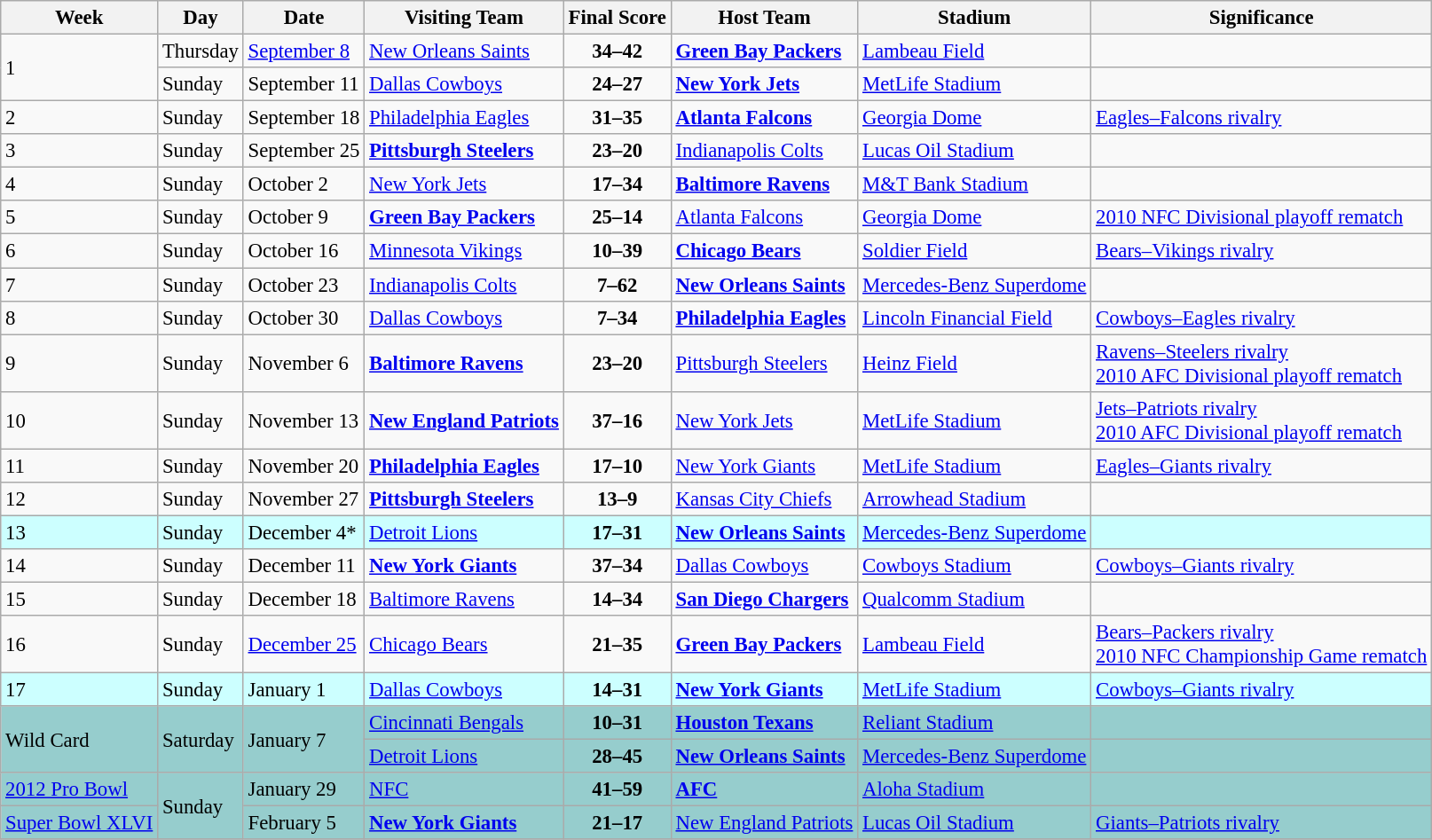<table class="wikitable" style="font-size: 95%;">
<tr>
<th>Week</th>
<th>Day</th>
<th>Date</th>
<th>Visiting Team</th>
<th>Final Score</th>
<th>Host Team</th>
<th>Stadium</th>
<th>Significance</th>
</tr>
<tr>
<td rowspan="2">1</td>
<td>Thursday</td>
<td><a href='#'>September 8</a></td>
<td><a href='#'>New Orleans Saints</a></td>
<td align="center"><strong>34–42</strong></td>
<td><strong><a href='#'>Green Bay Packers</a></strong></td>
<td><a href='#'>Lambeau Field</a></td>
<td></td>
</tr>
<tr>
<td>Sunday</td>
<td>September 11</td>
<td><a href='#'>Dallas Cowboys</a></td>
<td align="center"><strong>24–27</strong></td>
<td><strong><a href='#'>New York Jets</a></strong></td>
<td><a href='#'>MetLife Stadium</a></td>
<td></td>
</tr>
<tr>
<td>2</td>
<td>Sunday</td>
<td>September 18</td>
<td><a href='#'>Philadelphia Eagles</a></td>
<td align="center"><strong>31–35</strong></td>
<td><strong><a href='#'>Atlanta Falcons</a></strong></td>
<td><a href='#'>Georgia Dome</a></td>
<td><a href='#'>Eagles–Falcons rivalry</a></td>
</tr>
<tr>
<td>3</td>
<td>Sunday</td>
<td>September 25</td>
<td><strong><a href='#'>Pittsburgh Steelers</a></strong></td>
<td align="center"><strong>23–20</strong></td>
<td><a href='#'>Indianapolis Colts</a></td>
<td><a href='#'>Lucas Oil Stadium</a></td>
<td></td>
</tr>
<tr>
<td>4</td>
<td>Sunday</td>
<td>October 2</td>
<td><a href='#'>New York Jets</a></td>
<td align="center"><strong>17–34</strong></td>
<td><strong><a href='#'>Baltimore Ravens</a></strong></td>
<td><a href='#'>M&T Bank Stadium</a></td>
<td></td>
</tr>
<tr>
<td>5</td>
<td>Sunday</td>
<td>October 9</td>
<td><strong><a href='#'>Green Bay Packers</a></strong></td>
<td align="center"><strong>25–14</strong></td>
<td><a href='#'>Atlanta Falcons</a></td>
<td><a href='#'>Georgia Dome</a></td>
<td><a href='#'>2010 NFC Divisional playoff rematch</a></td>
</tr>
<tr>
<td>6</td>
<td>Sunday</td>
<td>October 16</td>
<td><a href='#'>Minnesota Vikings</a></td>
<td align="center"><strong>10–39</strong></td>
<td><strong><a href='#'>Chicago Bears</a></strong></td>
<td><a href='#'>Soldier Field</a></td>
<td><a href='#'>Bears–Vikings rivalry</a></td>
</tr>
<tr>
<td>7</td>
<td>Sunday</td>
<td>October 23</td>
<td><a href='#'>Indianapolis Colts</a></td>
<td align="center"><strong>7–62</strong></td>
<td><strong><a href='#'>New Orleans Saints</a></strong></td>
<td><a href='#'>Mercedes-Benz Superdome</a></td>
<td></td>
</tr>
<tr>
<td>8</td>
<td>Sunday</td>
<td>October 30</td>
<td><a href='#'>Dallas Cowboys</a></td>
<td align="center"><strong>7–34</strong></td>
<td><strong><a href='#'>Philadelphia Eagles</a></strong></td>
<td><a href='#'>Lincoln Financial Field</a></td>
<td><a href='#'>Cowboys–Eagles rivalry</a></td>
</tr>
<tr>
<td>9</td>
<td>Sunday</td>
<td>November 6</td>
<td><strong><a href='#'>Baltimore Ravens</a></strong></td>
<td align="center"><strong>23–20</strong></td>
<td><a href='#'>Pittsburgh Steelers</a></td>
<td><a href='#'>Heinz Field</a></td>
<td><a href='#'>Ravens–Steelers rivalry</a><br><a href='#'>2010 AFC Divisional playoff rematch</a></td>
</tr>
<tr>
<td>10</td>
<td>Sunday</td>
<td>November 13</td>
<td><strong><a href='#'>New England Patriots</a></strong></td>
<td align="center"><strong>37–16</strong></td>
<td><a href='#'>New York Jets</a></td>
<td><a href='#'>MetLife Stadium</a></td>
<td><a href='#'>Jets–Patriots rivalry</a><br><a href='#'>2010 AFC Divisional playoff rematch</a></td>
</tr>
<tr>
<td>11</td>
<td>Sunday</td>
<td>November 20</td>
<td><strong><a href='#'>Philadelphia Eagles</a></strong></td>
<td align="center"><strong>17–10</strong></td>
<td><a href='#'>New York Giants</a></td>
<td><a href='#'>MetLife Stadium</a></td>
<td><a href='#'>Eagles–Giants rivalry</a></td>
</tr>
<tr>
<td>12</td>
<td>Sunday</td>
<td>November 27</td>
<td><strong><a href='#'>Pittsburgh Steelers</a></strong></td>
<td align="center"><strong>13–9</strong></td>
<td><a href='#'>Kansas City Chiefs</a></td>
<td><a href='#'>Arrowhead Stadium</a></td>
<td></td>
</tr>
<tr bgcolor="#ccffff">
<td>13</td>
<td>Sunday</td>
<td>December 4*</td>
<td><a href='#'>Detroit Lions</a></td>
<td align="center"><strong>17–31</strong></td>
<td><strong><a href='#'>New Orleans Saints</a></strong></td>
<td><a href='#'>Mercedes-Benz Superdome</a></td>
<td></td>
</tr>
<tr>
<td>14</td>
<td>Sunday</td>
<td>December 11</td>
<td><strong><a href='#'>New York Giants</a></strong></td>
<td align="center"><strong>37–34</strong></td>
<td><a href='#'>Dallas Cowboys</a></td>
<td><a href='#'>Cowboys Stadium</a></td>
<td><a href='#'>Cowboys–Giants rivalry</a></td>
</tr>
<tr>
<td>15</td>
<td>Sunday</td>
<td>December 18</td>
<td><a href='#'>Baltimore Ravens</a></td>
<td align="center"><strong>14–34</strong></td>
<td><strong><a href='#'>San Diego Chargers</a></strong></td>
<td><a href='#'>Qualcomm Stadium</a></td>
<td></td>
</tr>
<tr>
<td>16</td>
<td>Sunday</td>
<td><a href='#'>December 25</a></td>
<td><a href='#'>Chicago Bears</a></td>
<td align="center"><strong>21–35</strong></td>
<td><strong><a href='#'>Green Bay Packers</a></strong></td>
<td><a href='#'>Lambeau Field</a></td>
<td><a href='#'>Bears–Packers rivalry</a><br><a href='#'>2010 NFC Championship Game rematch</a></td>
</tr>
<tr bgcolor="#ccffff">
<td>17</td>
<td>Sunday</td>
<td>January 1</td>
<td><a href='#'>Dallas Cowboys</a></td>
<td align="center"><strong>14–31</strong></td>
<td><strong><a href='#'>New York Giants</a></strong></td>
<td><a href='#'>MetLife Stadium</a></td>
<td><a href='#'>Cowboys–Giants rivalry</a></td>
</tr>
<tr bgcolor="#96cdcd">
<td rowspan="2">Wild Card</td>
<td rowspan="2">Saturday</td>
<td rowspan="2">January 7</td>
<td><a href='#'>Cincinnati Bengals</a></td>
<td align="center"><strong>10–31</strong></td>
<td><strong><a href='#'>Houston Texans</a></strong></td>
<td><a href='#'>Reliant Stadium</a></td>
<td></td>
</tr>
<tr bgcolor="#96cdcd">
<td><a href='#'>Detroit Lions</a></td>
<td align="center"><strong>28–45</strong></td>
<td><strong><a href='#'>New Orleans Saints</a></strong></td>
<td><a href='#'>Mercedes-Benz Superdome</a></td>
<td></td>
</tr>
<tr bgcolor="#96cdcd">
<td><a href='#'>2012 Pro Bowl</a></td>
<td rowspan="2">Sunday</td>
<td>January 29</td>
<td><a href='#'>NFC</a></td>
<td align="center"><strong>41–59</strong></td>
<td><strong><a href='#'>AFC</a></strong></td>
<td><a href='#'>Aloha Stadium</a></td>
<td></td>
</tr>
<tr bgcolor="#96cdcd">
<td><a href='#'>Super Bowl XLVI</a></td>
<td>February 5</td>
<td><strong><a href='#'>New York Giants</a></strong></td>
<td align="center"><strong>21–17</strong></td>
<td><a href='#'>New England Patriots</a></td>
<td><a href='#'>Lucas Oil Stadium</a></td>
<td><a href='#'>Giants–Patriots rivalry</a></td>
</tr>
<tr>
</tr>
</table>
